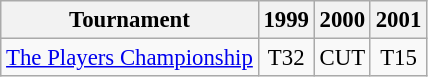<table class="wikitable" style="font-size:95%;text-align:center;">
<tr>
<th>Tournament</th>
<th>1999</th>
<th>2000</th>
<th>2001</th>
</tr>
<tr>
<td align=left><a href='#'>The Players Championship</a></td>
<td>T32</td>
<td>CUT</td>
<td>T15</td>
</tr>
</table>
